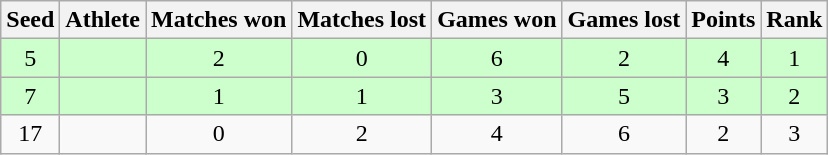<table class="wikitable">
<tr>
<th>Seed</th>
<th>Athlete</th>
<th>Matches won</th>
<th>Matches lost</th>
<th>Games won</th>
<th>Games lost</th>
<th>Points</th>
<th>Rank</th>
</tr>
<tr bgcolor="#ccffcc">
<td align="center">5</td>
<td></td>
<td align="center">2</td>
<td align="center">0</td>
<td align="center">6</td>
<td align="center">2</td>
<td align="center">4</td>
<td align="center">1</td>
</tr>
<tr bgcolor="#ccffcc">
<td align="center">7</td>
<td></td>
<td align="center">1</td>
<td align="center">1</td>
<td align="center">3</td>
<td align="center">5</td>
<td align="center">3</td>
<td align="center">2</td>
</tr>
<tr>
<td align="center">17</td>
<td></td>
<td align="center">0</td>
<td align="center">2</td>
<td align="center">4</td>
<td align="center">6</td>
<td align="center">2</td>
<td align="center">3</td>
</tr>
</table>
